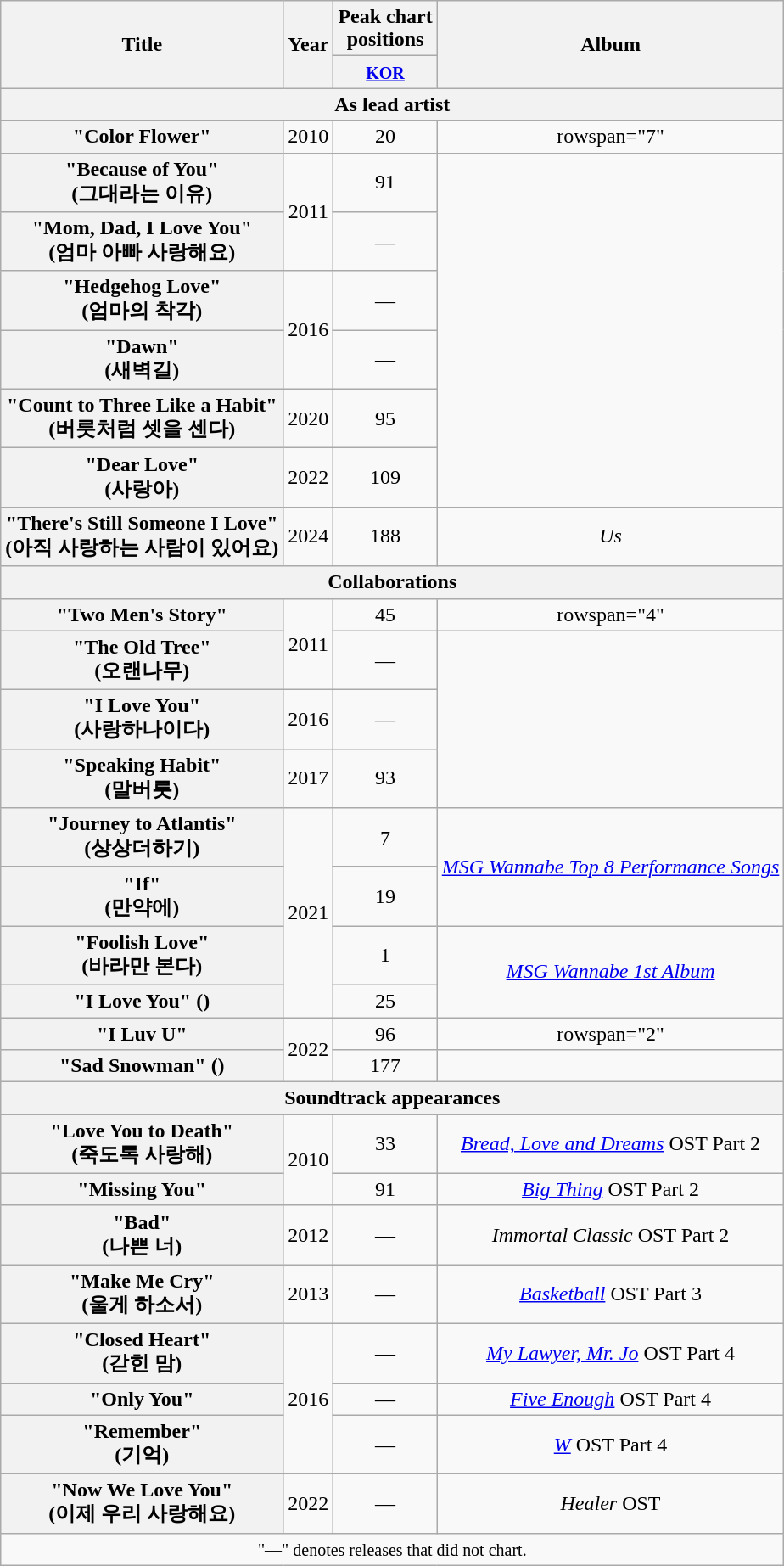<table class="wikitable plainrowheaders" style="text-align:center;">
<tr>
<th scope="col" rowspan="2">Title</th>
<th scope="col" rowspan="2">Year</th>
<th scope="col" colspan="1">Peak chart <br> positions</th>
<th scope="col" rowspan="2">Album</th>
</tr>
<tr>
<th><small><a href='#'>KOR</a></small><br></th>
</tr>
<tr>
<th scope="col" colspan="5">As lead artist</th>
</tr>
<tr>
<th scope="row">"Color Flower"<br></th>
<td>2010</td>
<td>20</td>
<td>rowspan="7" </td>
</tr>
<tr>
<th scope="row">"Because of You"<br>(그대라는 이유)</th>
<td rowspan="2">2011</td>
<td>91</td>
</tr>
<tr>
<th scope="row">"Mom, Dad, I Love You"<br>(엄마 아빠 사랑해요)</th>
<td>—</td>
</tr>
<tr>
<th scope="row">"Hedgehog Love"<br>(엄마의 착각)</th>
<td rowspan="2">2016</td>
<td>—</td>
</tr>
<tr>
<th scope="row">"Dawn"<br>(새벽길)</th>
<td>—</td>
</tr>
<tr>
<th scope="row">"Count to Three Like a Habit"<br>(버릇처럼 셋을 센다)</th>
<td>2020</td>
<td>95</td>
</tr>
<tr>
<th scope="row">"Dear Love"<br>(사랑아)</th>
<td>2022</td>
<td>109</td>
</tr>
<tr>
<th scope="row">"There's Still Someone I Love"<br>(아직 사랑하는 사람이 있어요)</th>
<td>2024</td>
<td>188</td>
<td><em>Us</em></td>
</tr>
<tr>
<th scope="col" colspan="5">Collaborations</th>
</tr>
<tr>
<th scope="row">"Two Men's Story"<br></th>
<td rowspan="2">2011</td>
<td>45</td>
<td>rowspan="4" </td>
</tr>
<tr>
<th scope="row">"The Old Tree"<br>(오랜나무) </th>
<td>—</td>
</tr>
<tr>
<th scope="row">"I Love You"<br>(사랑하나이다) </th>
<td>2016</td>
<td>—</td>
</tr>
<tr>
<th scope="row">"Speaking Habit"<br>(말버릇) </th>
<td>2017</td>
<td>93</td>
</tr>
<tr>
<th scope="row">"Journey to Atlantis"<br>(상상더하기) </th>
<td rowspan="4">2021</td>
<td>7</td>
<td rowspan="2"><em><a href='#'>MSG Wannabe Top 8 Performance Songs</a></em></td>
</tr>
<tr>
<th scope="row">"If"<br>(만약에) </th>
<td>19</td>
</tr>
<tr>
<th scope="row">"Foolish Love"<br>(바라만 본다) </th>
<td>1</td>
<td rowspan="2"><em><a href='#'>MSG Wannabe 1st Album</a></em></td>
</tr>
<tr>
<th scope="row">"I Love You" ()<br></th>
<td>25</td>
</tr>
<tr>
<th scope="row">"I Luv U" <br></th>
<td rowspan="2">2022</td>
<td>96</td>
<td>rowspan="2" </td>
</tr>
<tr>
<th scope="row">"Sad Snowman" () <br></th>
<td>177</td>
</tr>
<tr>
<th scope="col" colspan="5">Soundtrack appearances</th>
</tr>
<tr>
<th scope="row">"Love You to Death"<br>(죽도록 사랑해) </th>
<td rowspan="2">2010</td>
<td>33</td>
<td><em><a href='#'>Bread, Love and Dreams</a></em> OST Part 2</td>
</tr>
<tr>
<th scope="row">"Missing You"</th>
<td>91</td>
<td><em><a href='#'>Big Thing</a></em> OST Part 2</td>
</tr>
<tr>
<th scope="row">"Bad"<br>(나쁜 너)</th>
<td>2012</td>
<td>—</td>
<td><em>Immortal Classic</em> OST Part 2</td>
</tr>
<tr>
<th scope="row">"Make Me Cry"<br>(울게 하소서)</th>
<td>2013</td>
<td>—</td>
<td><em><a href='#'>Basketball</a></em> OST Part 3</td>
</tr>
<tr>
<th scope="row">"Closed Heart"<br>(갇힌 맘)</th>
<td rowspan="3">2016</td>
<td>—</td>
<td><em><a href='#'>My Lawyer, Mr. Jo</a></em> OST Part 4</td>
</tr>
<tr>
<th scope="row">"Only You"</th>
<td>—</td>
<td><em><a href='#'>Five Enough</a></em> OST Part 4</td>
</tr>
<tr>
<th scope="row">"Remember"<br>(기억)</th>
<td>—</td>
<td><em><a href='#'>W</a></em> OST Part 4</td>
</tr>
<tr>
<th scope="row">"Now We Love You"<br>(이제 우리 사랑해요)</th>
<td>2022</td>
<td>—</td>
<td><em>Healer</em> OST</td>
</tr>
<tr>
<td colspan="5" align="center"><small>"—" denotes releases that did not chart.</small></td>
</tr>
</table>
